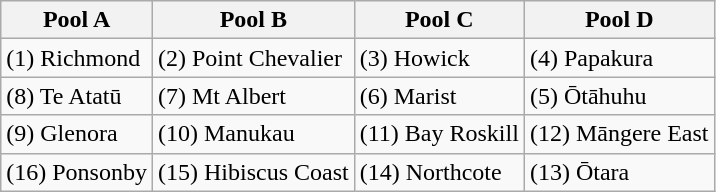<table class="wikitable">
<tr>
<th>Pool A</th>
<th>Pool B</th>
<th>Pool C</th>
<th>Pool D</th>
</tr>
<tr>
<td>(1) Richmond</td>
<td>(2) Point Chevalier</td>
<td>(3) Howick</td>
<td>(4) Papakura</td>
</tr>
<tr>
<td>(8) Te Atatū</td>
<td>(7) Mt Albert</td>
<td>(6) Marist</td>
<td>(5) Ōtāhuhu</td>
</tr>
<tr>
<td>(9) Glenora</td>
<td>(10) Manukau</td>
<td>(11) Bay Roskill</td>
<td>(12) Māngere East</td>
</tr>
<tr>
<td>(16) Ponsonby</td>
<td>(15) Hibiscus Coast</td>
<td>(14) Northcote</td>
<td>(13) Ōtara</td>
</tr>
</table>
